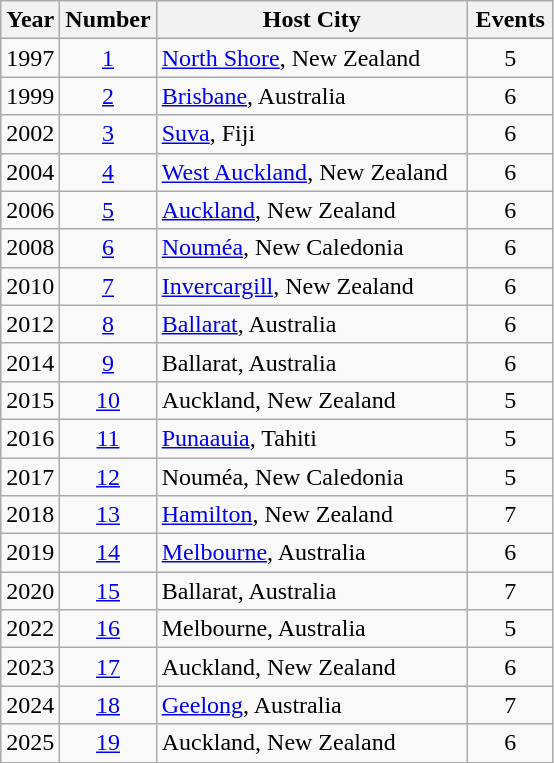<table class="wikitable" style="font-size:100%">
<tr>
<th width=30>Year</th>
<th width=30>Number</th>
<th width=200>Host City</th>
<th width=50>Events</th>
</tr>
<tr>
<td align=center>1997</td>
<td align=center><a href='#'>1</a></td>
<td><a href='#'>North Shore</a>, New Zealand</td>
<td align=center>5</td>
</tr>
<tr>
<td align=center>1999</td>
<td align=center><a href='#'>2</a></td>
<td><a href='#'>Brisbane</a>, Australia</td>
<td align=center>6</td>
</tr>
<tr>
<td align=center>2002</td>
<td align=center><a href='#'>3</a></td>
<td><a href='#'>Suva</a>, Fiji</td>
<td align=center>6</td>
</tr>
<tr>
<td align=center>2004</td>
<td align=center><a href='#'>4</a></td>
<td><a href='#'>West Auckland</a>, New Zealand</td>
<td align=center>6</td>
</tr>
<tr>
<td align=center>2006</td>
<td align=center><a href='#'>5</a></td>
<td><a href='#'>Auckland</a>, New Zealand</td>
<td align=center>6</td>
</tr>
<tr>
<td align=center>2008</td>
<td align=center><a href='#'>6</a></td>
<td><a href='#'>Nouméa</a>, New Caledonia</td>
<td align=center>6</td>
</tr>
<tr>
<td align=center>2010</td>
<td align=center><a href='#'>7</a></td>
<td><a href='#'>Invercargill</a>, New Zealand</td>
<td align=center>6</td>
</tr>
<tr>
<td align=center>2012</td>
<td align=center><a href='#'>8</a></td>
<td><a href='#'>Ballarat</a>, Australia</td>
<td align=center>6</td>
</tr>
<tr>
<td align=center>2014</td>
<td align=center><a href='#'>9</a></td>
<td>Ballarat, Australia</td>
<td align=center>6</td>
</tr>
<tr>
<td align=center>2015</td>
<td align=center><a href='#'>10</a></td>
<td>Auckland, New Zealand</td>
<td align=center>5</td>
</tr>
<tr>
<td align=center>2016</td>
<td align=center><a href='#'>11</a></td>
<td><a href='#'>Punaauia</a>, Tahiti</td>
<td align=center>5</td>
</tr>
<tr>
<td align=center>2017</td>
<td align=center><a href='#'>12</a></td>
<td>Nouméa, New Caledonia</td>
<td align=center>5</td>
</tr>
<tr>
<td align=center>2018</td>
<td align=center><a href='#'>13</a></td>
<td><a href='#'>Hamilton</a>, New Zealand</td>
<td align=center>7</td>
</tr>
<tr>
<td align=center>2019</td>
<td align=center><a href='#'>14</a></td>
<td><a href='#'>Melbourne</a>, Australia</td>
<td align=center>6</td>
</tr>
<tr>
<td align=center>2020</td>
<td align=center><a href='#'>15</a></td>
<td>Ballarat, Australia</td>
<td align=center>7</td>
</tr>
<tr>
<td align=center>2022</td>
<td align=center><a href='#'>16</a></td>
<td>Melbourne, Australia</td>
<td align=center>5</td>
</tr>
<tr>
<td align=center>2023</td>
<td align=center><a href='#'>17</a></td>
<td>Auckland, New Zealand</td>
<td align=center>6</td>
</tr>
<tr>
<td align=center>2024</td>
<td align=center><a href='#'>18</a></td>
<td><a href='#'>Geelong</a>, Australia</td>
<td align=center>7</td>
</tr>
<tr>
<td align=center>2025</td>
<td align=center><a href='#'>19</a></td>
<td>Auckland, New Zealand</td>
<td align=center>6</td>
</tr>
</table>
